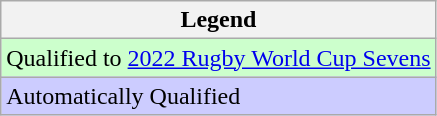<table class="wikitable">
<tr>
<th>Legend</th>
</tr>
<tr bgcolor="ccffcc">
<td>Qualified to <a href='#'>2022 Rugby World Cup Sevens</a></td>
</tr>
<tr bgcolor="ccccff">
<td>Automatically Qualified</td>
</tr>
</table>
